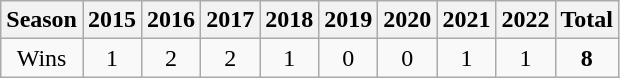<table class="wikitable">
<tr>
<th>Season</th>
<th>2015</th>
<th>2016</th>
<th>2017</th>
<th>2018</th>
<th>2019</th>
<th>2020</th>
<th>2021</th>
<th>2022</th>
<th><strong>Total</strong></th>
</tr>
<tr align=center>
<td>Wins</td>
<td>1</td>
<td>2</td>
<td>2</td>
<td>1</td>
<td>0</td>
<td>0</td>
<td>1</td>
<td>1</td>
<td><strong>8</strong></td>
</tr>
</table>
